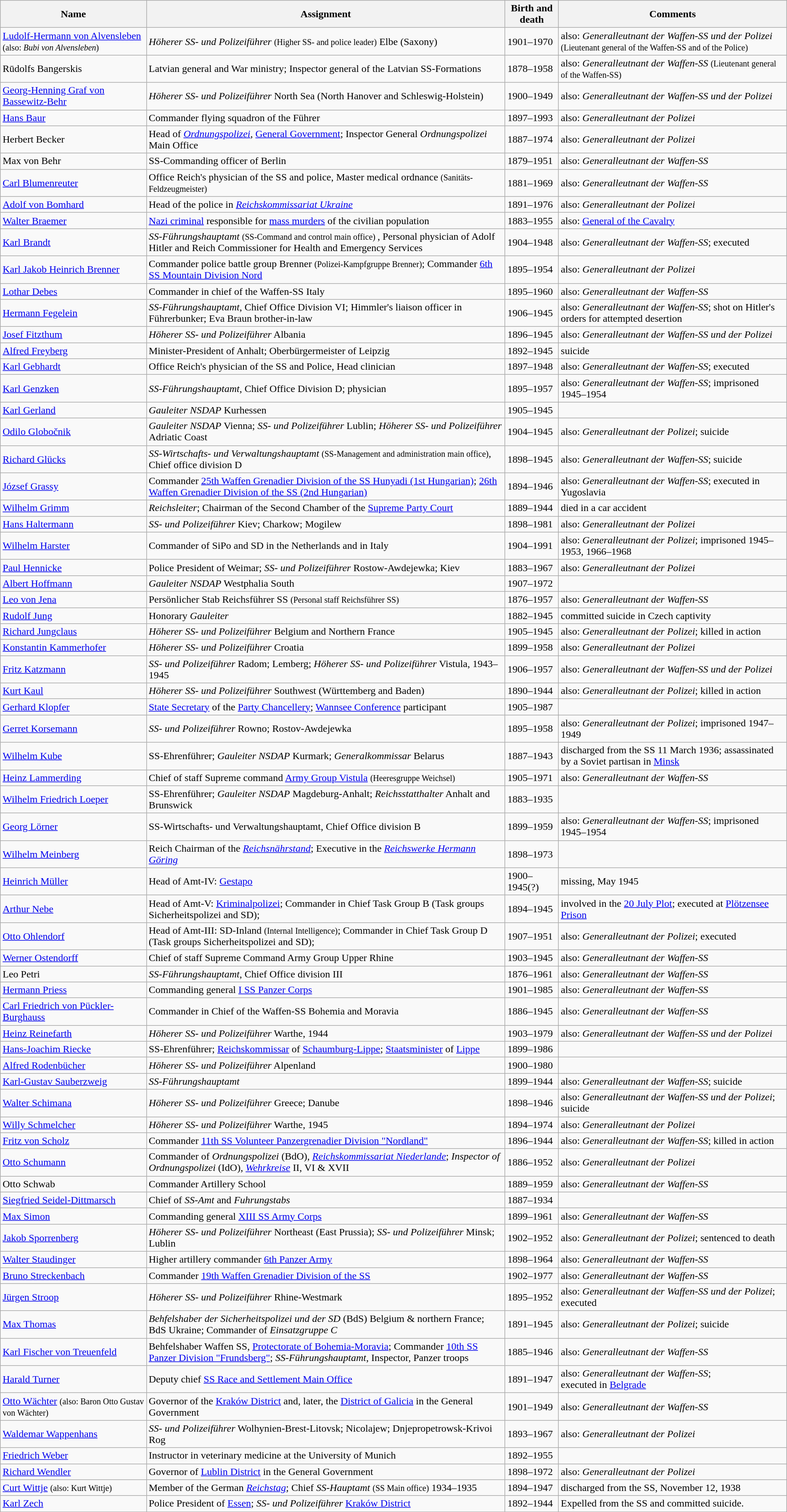<table class="wikitable sortable toptextcells">
<tr class="hintergrundfarbe5">
<th>Name</th>
<th class="unsortable">Assignment</th>
<th class="unsortable">Birth and death</th>
<th class="unsortable">Comments</th>
</tr>
<tr 1 Alvensleben >
<td><a href='#'>Ludolf-Hermann von Alvensleben</a> <small>(also: <em>Bubi von Alvensleben</em>)</small></td>
<td><em>Höherer SS- und Polizeiführer</em> <small>(Higher SS- and police leader)</small> Elbe (Saxony)</td>
<td>1901–1970</td>
<td>also: <em>Generalleutnant der Waffen-SS und der Polizei</em> <small>(Lieutenant general of the Waffen-SS and of the Police)</small></td>
</tr>
<tr 2 Bangerskis >
<td>Rūdolfs Bangerskis</td>
<td>Latvian general and War ministry; Inspector general of the Latvian SS-Formations</td>
<td>1878–1958</td>
<td>also: <em>Generalleutnant der Waffen-SS</em> <small> (Lieutenant general of the Waffen-SS) </small></td>
</tr>
<tr 3a Bassewitz-Behr>
<td><a href='#'>Georg-Henning Graf von Bassewitz-Behr</a></td>
<td><em>Höherer SS- und Polizeiführer</em> North Sea (North Hanover and Schleswig-Holstein)</td>
<td>1900–1949</td>
<td>also: <em>Generalleutnant der Waffen-SS und der Polizei</em></td>
</tr>
<tr 3b Bauer>
<td><a href='#'>Hans Baur</a></td>
<td>Commander flying squadron of the Führer</td>
<td>1897–1993</td>
<td>also: <em>Generalleutnant der Polizei</em></td>
</tr>
<tr 3c Becker>
<td>Herbert Becker</td>
<td>Head of <em><a href='#'>Ordnungspolizei</a></em>, <a href='#'>General Government</a>; Inspector General <em>Ordnungspolizei</em> Main Office</td>
<td>1887–1974</td>
<td>also: <em>Generalleutnant der Polizei</em></td>
</tr>
<tr 4 von Behr>
<td>Max von Behr</td>
<td>SS-Commanding officer of Berlin</td>
<td>1879–1951</td>
<td>also: <em>Generalleutnant der Waffen-SS</em></td>
</tr>
<tr 5a Blumenreuter>
<td><a href='#'>Carl Blumenreuter</a></td>
<td>Office Reich's physician of the SS and police, Master medical ordnance <small>(Sanitäts-Feldzeugmeister)</small></td>
<td>1881–1969</td>
<td>also: <em>Generalleutnant der Waffen-SS</em></td>
</tr>
<tr 5b Bomhad>
<td><a href='#'>Adolf von Bomhard</a></td>
<td>Head of the police in <em><a href='#'>Reichskommissariat Ukraine</a></em></td>
<td>1891–1976</td>
<td>also: <em>Generalleutnant der Polizei</em></td>
</tr>
<tr 6a Braemer>
<td><a href='#'>Walter Braemer</a></td>
<td><a href='#'>Nazi criminal</a> responsible for <a href='#'>mass murders</a> of the civilian population</td>
<td>1883–1955</td>
<td>also: <a href='#'>General of the Cavalry</a></td>
</tr>
<tr 6b Brandt>
<td><a href='#'>Karl Brandt</a></td>
<td><em>SS-Führungshauptamt</em> <small> (SS-Command and control main office) </small>, Personal physician of Adolf Hitler and Reich Commissioner for Health and Emergency Services</td>
<td>1904–1948</td>
<td>also: <em>Generalleutnant der Waffen-SS</em>; executed</td>
</tr>
<tr 7 Brenner>
<td><a href='#'>Karl Jakob Heinrich Brenner</a></td>
<td>Commander police battle group Brenner <small>(Polizei-Kampfgruppe Brenner)</small>; Commander <a href='#'>6th SS Mountain Division Nord</a></td>
<td>1895–1954</td>
<td>also: <em>Generalleutnant der Polizei</em></td>
</tr>
<tr 8 Debes>
<td><a href='#'>Lothar Debes</a></td>
<td>Commander in chief of the Waffen-SS Italy</td>
<td>1895–1960</td>
<td>also: <em>Generalleutnant der Waffen-SS</em></td>
</tr>
<tr 9 Fegelein>
<td><a href='#'>Hermann Fegelein</a></td>
<td><em>SS-Führungshauptamt</em>, Chief Office Division VI; Himmler's liaison officer in Führerbunker; Eva Braun brother-in-law</td>
<td>1906–1945</td>
<td>also: <em>Generalleutnant der Waffen-SS</em>; shot on Hitler's orders for attempted desertion</td>
</tr>
<tr 10 Fitzthum>
<td><a href='#'>Josef Fitzthum</a></td>
<td><em>Höherer SS- und Polizeiführer</em> Albania</td>
<td>1896–1945</td>
<td>also: <em>Generalleutnant der Waffen-SS und der Polizei</em></td>
</tr>
<tr 11 Freyberg>
<td><a href='#'>Alfred Freyberg</a></td>
<td>Minister-President of Anhalt; Oberbürgermeister of Leipzig</td>
<td>1892–1945</td>
<td>suicide</td>
</tr>
<tr 11a Gebhardt>
<td><a href='#'>Karl Gebhardt</a></td>
<td>Office Reich's physician of the SS and Police, Head clinician</td>
<td>1897–1948</td>
<td>also: <em>Generalleutnant der Waffen-SS</em>; executed</td>
</tr>
<tr 12 Genzke>
<td><a href='#'>Karl Genzken</a></td>
<td><em>SS-Führungshauptamt</em>, Chief Office Division D; physician</td>
<td>1895–1957</td>
<td>also: <em>Generalleutnant der Waffen-SS</em>; imprisoned 1945–1954</td>
</tr>
<tr 13 Gerland>
<td><a href='#'>Karl Gerland</a></td>
<td><em>Gauleiter NSDAP</em> Kurhessen</td>
<td>1905–1945</td>
<td></td>
</tr>
<tr 14 Globočnik>
<td><a href='#'>Odilo Globočnik</a></td>
<td><em>Gauleiter NSDAP</em> Vienna; <em>SS- und Polizeiführer</em> Lublin; <em>Höherer SS- und Polizeiführer</em> Adriatic Coast</td>
<td>1904–1945</td>
<td>also: <em>Generalleutnant der Polizei</em>; suicide</td>
</tr>
<tr 15 Glücks>
<td><a href='#'>Richard Glücks</a></td>
<td><em>SS-Wirtschafts- und Verwaltungshauptamt</em> <small> (SS-Management and administration main office)</small>, Chief office division D</td>
<td>1898–1945</td>
<td>also: <em>Generalleutnant der Waffen-SS</em>; suicide</td>
</tr>
<tr 16 Grassy>
<td><a href='#'>József Grassy</a></td>
<td>Commander <a href='#'>25th Waffen Grenadier Division of the SS Hunyadi (1st Hungarian)</a>; <a href='#'>26th Waffen Grenadier Division of the SS (2nd Hungarian)</a></td>
<td>1894–1946</td>
<td>also: <em>Generalleutnant der Waffen-SS</em>; executed in Yugoslavia</td>
</tr>
<tr 17 Grimm>
<td><a href='#'>Wilhelm Grimm</a></td>
<td><em>Reichsleiter</em>; Chairman of the Second Chamber of the <a href='#'>Supreme Party Court</a></td>
<td>1889–1944</td>
<td>died in a car accident</td>
</tr>
<tr 17a Haltermann>
<td><a href='#'>Hans Haltermann</a></td>
<td><em>SS- und Polizeiführer</em> Kiev; Charkow; Mogilew</td>
<td>1898–1981</td>
<td>also: <em>Generalleutnant der Polizei</em></td>
</tr>
<tr 17b Harster>
<td><a href='#'>Wilhelm Harster</a></td>
<td>Commander of SiPo and SD in the Netherlands and in Italy</td>
<td>1904–1991</td>
<td>also: <em>Generalleutnant der Polizei</em>; imprisoned 1945–1953, 1966–1968</td>
</tr>
<tr 17c Hennicke>
<td><a href='#'>Paul Hennicke</a></td>
<td>Police President of Weimar; <em>SS- und Polizeiführer</em> Rostow-Awdejewka; Kiev</td>
<td>1883–1967</td>
<td>also: <em>Generalleutnant der Polizei</em></td>
</tr>
<tr 17d Hoffmann>
<td><a href='#'>Albert Hoffmann</a></td>
<td><em>Gauleiter NSDAP</em> Westphalia South</td>
<td>1907–1972</td>
<td></td>
</tr>
<tr 18a Jena>
<td><a href='#'>Leo von Jena</a></td>
<td>Persönlicher Stab Reichsführer SS <small> (Personal staff Reichsführer SS) </small></td>
<td>1876–1957</td>
<td>also: <em>Generalleutnant der Waffen-SS</em></td>
</tr>
<tr 18b Jung>
<td><a href='#'>Rudolf Jung</a></td>
<td>Honorary <em>Gauleiter</em></td>
<td>1882–1945</td>
<td>committed suicide in Czech captivity</td>
</tr>
<tr 18c Jungclaus>
<td><a href='#'>Richard Jungclaus</a></td>
<td><em>Höherer SS- und Polizeiführer</em> Belgium and Northern France</td>
<td>1905–1945</td>
<td>also: <em>Generalleutnant der Polizei</em>; killed in action</td>
</tr>
<tr 18d Kammerhofer>
<td><a href='#'>Konstantin Kammerhofer</a></td>
<td><em>Höherer SS- und Polizeiführer</em> Croatia</td>
<td>1899–1958</td>
<td>also: <em>Generalleutnant der Polizei</em></td>
</tr>
<tr 19a Katzmann>
<td><a href='#'>Fritz Katzmann</a></td>
<td><em>SS- und Polizeiführer</em> Radom; Lemberg; <em>Höherer SS- und Polizeiführer</em> Vistula, 1943–1945</td>
<td>1906–1957</td>
<td>also: <em>Generalleutnant der Waffen-SS und der Polizei</em></td>
</tr>
<tr 19b Kaul>
<td><a href='#'>Kurt Kaul</a></td>
<td><em>Höherer SS- und Polizeiführer</em> Southwest (Württemberg and Baden)</td>
<td>1890–1944</td>
<td>also: <em>Generalleutnant der Polizei</em>; killed in action</td>
</tr>
<tr 19c Klopfer>
<td><a href='#'>Gerhard Klopfer</a></td>
<td><a href='#'>State Secretary</a> of the <a href='#'>Party Chancellery</a>; <a href='#'>Wannsee Conference</a> participant</td>
<td>1905–1987</td>
<td></td>
</tr>
<tr 19d Korsemann>
<td><a href='#'>Gerret Korsemann</a></td>
<td><em>SS- und Polizeiführer</em> Rowno; Rostov-Awdejewka</td>
<td>1895–1958</td>
<td>also: <em>Generalleutnant der Polizei</em>; imprisoned 1947–1949</td>
</tr>
<tr 20 Kube>
<td><a href='#'>Wilhelm Kube</a></td>
<td>SS-Ehrenführer; <em>Gauleiter NSDAP</em> Kurmark; <em>Generalkommissar</em> Belarus</td>
<td>1887–1943</td>
<td>discharged from the SS 11 March 1936; assassinated by a Soviet partisan in <a href='#'>Minsk</a></td>
</tr>
<tr 21 Lammerding>
<td><a href='#'>Heinz Lammerding</a></td>
<td>Chief of staff Supreme command <a href='#'>Army Group Vistula</a> <small>(Heeresgruppe Weichsel) </small></td>
<td>1905–1971</td>
<td>also: <em>Generalleutnant der Waffen-SS</em></td>
</tr>
<tr 22 Loeper>
<td><a href='#'>Wilhelm Friedrich Loeper</a></td>
<td>SS-Ehrenführer; <em>Gauleiter NSDAP</em> Magdeburg-Anhalt; <em>Reichsstatthalter</em> Anhalt and Brunswick</td>
<td>1883–1935</td>
<td></td>
</tr>
<tr 23 Lörner>
<td><a href='#'>Georg Lörner</a></td>
<td>SS-Wirtschafts- und Verwaltungshauptamt, Chief Office division B</td>
<td>1899–1959</td>
<td>also: <em>Generalleutnant der Waffen-SS</em>; imprisoned 1945–1954</td>
</tr>
<tr 23a Meinberg>
<td><a href='#'>Wilhelm Meinberg</a></td>
<td>Reich Chairman of the <em><a href='#'>Reichsnährstand</a></em>; Executive in the <em><a href='#'>Reichswerke Hermann Göring</a></em></td>
<td>1898–1973</td>
<td></td>
</tr>
<tr 24 Müller>
<td><a href='#'>Heinrich Müller</a></td>
<td>Head of Amt-IV: <a href='#'>Gestapo</a></td>
<td>1900–1945(?)</td>
<td>missing, May 1945</td>
</tr>
<tr 25 Nebe>
<td><a href='#'>Arthur Nebe</a></td>
<td>Head of Amt-V: <a href='#'>Kriminalpolizei</a>; Commander in Chief Task Group B (Task groups Sicherheitspolizei and SD);</td>
<td>1894–1945</td>
<td>involved in the <a href='#'>20 July Plot</a>; executed at <a href='#'>Plötzensee Prison</a></td>
</tr>
<tr 26 Ohlendorf>
<td><a href='#'>Otto Ohlendorf</a></td>
<td>Head of Amt-III: SD-Inland <small>(Internal Intelligence)</small>; Commander in Chief Task Group D (Task groups Sicherheitspolizei and SD);</td>
<td>1907–1951</td>
<td>also: <em>Generalleutnant der Polizei</em>; executed</td>
</tr>
<tr 27 Ostendorff>
<td><a href='#'>Werner Ostendorff</a></td>
<td>Chief of staff Supreme Command Army Group Upper Rhine</td>
<td>1903–1945</td>
<td>also: <em>Generalleutnant der Waffen-SS</em></td>
</tr>
<tr 28 Petri>
<td>Leo Petri</td>
<td><em>SS-Führungshauptamt</em>, Chief Office division III</td>
<td>1876–1961</td>
<td>also: <em>Generalleutnant der Waffen-SS</em></td>
</tr>
<tr 29 Priess>
<td><a href='#'>Hermann Priess</a></td>
<td>Commanding general <a href='#'>I SS Panzer Corps</a></td>
<td>1901–1985</td>
<td>also: <em>Generalleutnant der Waffen-SS</em></td>
</tr>
<tr 30 Pückler-Burghauss>
<td><a href='#'>Carl Friedrich von Pückler-Burghauss</a></td>
<td>Commander in Chief of the Waffen-SS Bohemia and Moravia</td>
<td>1886–1945</td>
<td>also: <em>Generalleutnant der Waffen-SS</em></td>
</tr>
<tr 31 Reinefarth>
<td><a href='#'>Heinz Reinefarth</a></td>
<td><em>Höherer SS- und Polizeiführer</em> Warthe, 1944</td>
<td>1903–1979</td>
<td>also: <em>Generalleutnant der Waffen-SS und der Polizei</em></td>
</tr>
<tr 32 Riecke>
<td><a href='#'>Hans-Joachim Riecke</a></td>
<td>SS-Ehrenführer; <a href='#'>Reichskommissar</a> of <a href='#'>Schaumburg-Lippe</a>; <a href='#'>Staatsminister</a> of <a href='#'>Lippe</a></td>
<td>1899–1986</td>
<td></td>
</tr>
<tr 32a>
<td><a href='#'>Alfred Rodenbücher</a></td>
<td><em>Höherer SS- und Polizeiführer</em> Alpenland</td>
<td>1900–1980</td>
<td></td>
</tr>
<tr 33 Sauberzweig>
<td><a href='#'>Karl-Gustav Sauberzweig</a></td>
<td><em>SS-Führungshauptamt</em></td>
<td>1899–1944</td>
<td>also: <em>Generalleutnant der Waffen-SS</em>; suicide</td>
</tr>
<tr 34 Schimana>
<td><a href='#'>Walter Schimana</a></td>
<td><em>Höherer SS- und Polizeiführer</em> Greece; Danube</td>
<td>1898–1946</td>
<td>also: <em>Generalleutnant der Waffen-SS und der Polizei</em>; suicide</td>
</tr>
<tr 35 Schmelcher>
<td><a href='#'>Willy Schmelcher</a></td>
<td><em>Höherer SS- und Polizeiführer</em> Warthe, 1945</td>
<td>1894–1974</td>
<td>also: <em>Generalleutnant der Polizei</em></td>
</tr>
<tr 36 Scholz>
<td><a href='#'>Fritz von Scholz</a></td>
<td>Commander <a href='#'>11th SS Volunteer Panzergrenadier Division "Nordland"</a></td>
<td>1896–1944</td>
<td>also: <em>Generalleutnant der Waffen-SS</em>; killed in action</td>
</tr>
<tr 37 Schumann>
<td><a href='#'>Otto Schumann</a></td>
<td>Commander of <em>Ordnungspolizei</em> (BdO), <em><a href='#'>Reichskommissariat Niederlande</a></em>; <em>Inspector of Ordnungspolizei</em> (IdO), <em><a href='#'>Wehrkreise</a></em> II, VI & XVII</td>
<td>1886–1952</td>
<td>also: <em>Generalleutnant der Polizei</em></td>
</tr>
<tr 38 Schwab>
<td>Otto Schwab</td>
<td>Commander Artillery School</td>
<td>1889–1959</td>
<td>also: <em>Generalleutnant der Waffen-SS</em></td>
</tr>
<tr 38a>
<td><a href='#'>Siegfried Seidel-Dittmarsch</a></td>
<td>Chief of <em>SS-Amt</em> and <em>Fuhrungstabs</em></td>
<td>1887–1934</td>
<td></td>
</tr>
<tr 39 Simon>
<td><a href='#'>Max Simon</a></td>
<td>Commanding general <a href='#'>XIII SS Army Corps</a></td>
<td>1899–1961</td>
<td>also: <em>Generalleutnant der Waffen-SS</em></td>
</tr>
<tr 40 Sporenberg>
<td><a href='#'>Jakob Sporrenberg</a></td>
<td><em>Höherer SS- und Polizeiführer</em> Northeast (East Prussia); <em>SS- und Polizeiführer</em> Minsk; Lublin</td>
<td>1902–1952</td>
<td>also: <em>Generalleutnant der Polizei</em>; sentenced to death</td>
</tr>
<tr 41 Staudinger>
<td><a href='#'>Walter Staudinger</a></td>
<td>Higher artillery commander <a href='#'>6th Panzer Army</a></td>
<td>1898–1964</td>
<td>also: <em>Generalleutnant der Waffen-SS</em></td>
</tr>
<tr 42 Streckenbach>
<td><a href='#'>Bruno Streckenbach</a></td>
<td>Commander <a href='#'>19th Waffen Grenadier Division of the SS</a></td>
<td>1902–1977</td>
<td>also: <em>Generalleutnant der Waffen-SS</em></td>
</tr>
<tr 43 Stroop>
<td><a href='#'>Jürgen Stroop</a></td>
<td><em>Höherer SS- und Polizeiführer</em> Rhine-Westmark</td>
<td>1895–1952</td>
<td>also: <em>Generalleutnant der Waffen-SS und der Polizei</em>; executed</td>
</tr>
<tr 43a>
<td><a href='#'>Max Thomas</a></td>
<td><em>Behfelshaber der Sicherheitspolizei und der SD</em> (BdS) Belgium & northern France; BdS Ukraine; Commander of <em>Einsatzgruppe C</em></td>
<td>1891–1945</td>
<td>also: <em>Generalleutnant der Polizei</em>; suicide</td>
</tr>
<tr 44 Treuenfeld>
<td><a href='#'>Karl Fischer von Treuenfeld</a></td>
<td>Behfelshaber Waffen SS, <a href='#'>Protectorate of Bohemia-Moravia</a>; Commander <a href='#'>10th SS Panzer Division "Frundsberg"</a>; <em>SS-Führungshauptamt</em>, Inspector, Panzer troops</td>
<td>1885–1946</td>
<td>also: <em>Generalleutnant der Waffen-SS</em></td>
</tr>
<tr 45 Turner>
<td><a href='#'>Harald Turner</a></td>
<td>Deputy chief <a href='#'>SS Race and Settlement Main Office</a></td>
<td>1891–1947</td>
<td>also: <em>Generalleutnant der Waffen-SS</em>;<br>executed in <a href='#'>Belgrade</a></td>
</tr>
<tr 46 Wächter>
<td><a href='#'>Otto Wächter</a> <small>(also: Baron Otto Gustav von Wächter)</small></td>
<td>Governor of the <a href='#'>Kraków District</a> and, later, the <a href='#'>District of Galicia</a> in the General Government</td>
<td>1901–1949</td>
<td>also: <em>Generalleutnant der Waffen-SS</em></td>
</tr>
<tr 46a>
<td><a href='#'>Waldemar Wappenhans</a></td>
<td><em>SS- und Polizeiführer</em> Wolhynien-Brest-Litovsk; Nicolajew; Dnjepropetrowsk-Krivoi Rog</td>
<td>1893–1967</td>
<td>also: <em>Generalleutnant der Polizei</em></td>
</tr>
<tr 47 F.Weber>
<td><a href='#'>Friedrich Weber</a></td>
<td>Instructor in veterinary medicine at the University of Munich</td>
<td>1892–1955</td>
<td></td>
</tr>
<tr 48 R.Wendler>
<td><a href='#'>Richard Wendler</a></td>
<td>Governor of <a href='#'>Lublin District</a> in the General Government</td>
<td>1898–1972</td>
<td>also: <em>Generalleutnant der Polizei</em></td>
</tr>
<tr 49 Wittje>
<td><a href='#'>Curt Wittje</a> <small>(also: Kurt Wittje)</small></td>
<td>Member of the German <em><a href='#'>Reichstag</a></em>; Chief <em>SS-Hauptamt</em> <small>(SS Main office)</small> 1934–1935</td>
<td>1894–1947</td>
<td>discharged from the SS, November 12, 1938</td>
</tr>
<tr 50 Zech>
<td><a href='#'>Karl Zech</a></td>
<td>Police President of <a href='#'>Essen</a>; <em>SS- und Polizeiführer</em> <a href='#'>Kraków District</a></td>
<td>1892–1944</td>
<td>Expelled from the SS and committed suicide.</td>
</tr>
</table>
